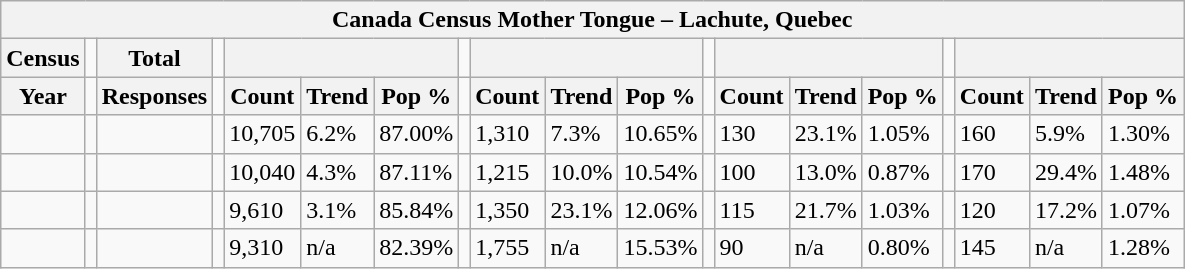<table class="wikitable">
<tr>
<th colspan="19">Canada Census Mother Tongue – Lachute, Quebec</th>
</tr>
<tr>
<th>Census</th>
<td></td>
<th>Total</th>
<td colspan="1"></td>
<th colspan="3"></th>
<td colspan="1"></td>
<th colspan="3"></th>
<td colspan="1"></td>
<th colspan="3"></th>
<td colspan="1"></td>
<th colspan="3"></th>
</tr>
<tr>
<th>Year</th>
<td></td>
<th>Responses</th>
<td></td>
<th>Count</th>
<th>Trend</th>
<th>Pop %</th>
<td></td>
<th>Count</th>
<th>Trend</th>
<th>Pop %</th>
<td></td>
<th>Count</th>
<th>Trend</th>
<th>Pop %</th>
<td></td>
<th>Count</th>
<th>Trend</th>
<th>Pop %</th>
</tr>
<tr>
<td></td>
<td></td>
<td></td>
<td></td>
<td>10,705</td>
<td> 6.2%</td>
<td>87.00%</td>
<td></td>
<td>1,310</td>
<td> 7.3%</td>
<td>10.65%</td>
<td></td>
<td>130</td>
<td> 23.1%</td>
<td>1.05%</td>
<td></td>
<td>160</td>
<td> 5.9%</td>
<td>1.30%</td>
</tr>
<tr>
<td></td>
<td></td>
<td></td>
<td></td>
<td>10,040</td>
<td> 4.3%</td>
<td>87.11%</td>
<td></td>
<td>1,215</td>
<td> 10.0%</td>
<td>10.54%</td>
<td></td>
<td>100</td>
<td> 13.0%</td>
<td>0.87%</td>
<td></td>
<td>170</td>
<td> 29.4%</td>
<td>1.48%</td>
</tr>
<tr>
<td></td>
<td></td>
<td></td>
<td></td>
<td>9,610</td>
<td> 3.1%</td>
<td>85.84%</td>
<td></td>
<td>1,350</td>
<td> 23.1%</td>
<td>12.06%</td>
<td></td>
<td>115</td>
<td> 21.7%</td>
<td>1.03%</td>
<td></td>
<td>120</td>
<td> 17.2%</td>
<td>1.07%</td>
</tr>
<tr>
<td></td>
<td></td>
<td></td>
<td></td>
<td>9,310</td>
<td>n/a</td>
<td>82.39%</td>
<td></td>
<td>1,755</td>
<td>n/a</td>
<td>15.53%</td>
<td></td>
<td>90</td>
<td>n/a</td>
<td>0.80%</td>
<td></td>
<td>145</td>
<td>n/a</td>
<td>1.28%</td>
</tr>
</table>
